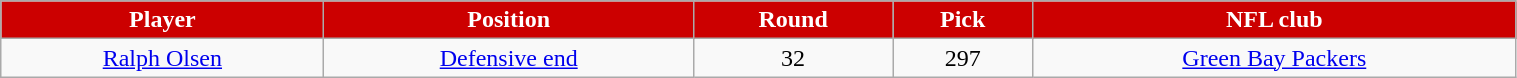<table class="wikitable" width="80%">
<tr align="center" style="background:#CC0000; color:white">
<td><strong>Player</strong></td>
<td><strong>Position</strong></td>
<td><strong>Round</strong></td>
<td><strong>Pick</strong></td>
<td><strong>NFL club</strong></td>
</tr>
<tr align="center">
<td><a href='#'>Ralph Olsen</a></td>
<td><a href='#'>Defensive end</a></td>
<td>32</td>
<td>297</td>
<td><a href='#'>Green Bay Packers</a></td>
</tr>
</table>
